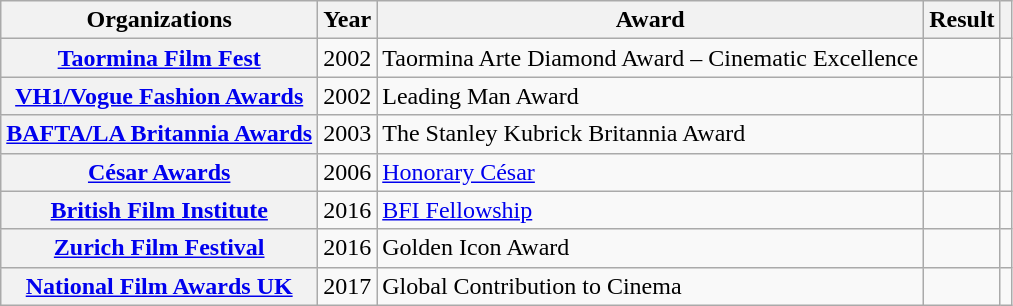<table class= "wikitable plainrowheaders sortable">
<tr>
<th>Organizations</th>
<th scope="col">Year</th>
<th scope="col">Award</th>
<th scope="col">Result</th>
<th scope="col" class="unsortable"></th>
</tr>
<tr>
<th scope="row" rowspan="1"><a href='#'>Taormina Film Fest</a></th>
<td>2002</td>
<td>Taormina Arte Diamond Award – Cinematic Excellence</td>
<td></td>
<td></td>
</tr>
<tr>
<th scope="row" rowspan="1"><a href='#'>VH1</a><a href='#'>/Vogue Fashion Awards</a></th>
<td>2002</td>
<td>Leading Man Award</td>
<td></td>
<td></td>
</tr>
<tr>
<th scope="row" rowspan="1"><a href='#'>BAFTA/LA Britannia Awards</a></th>
<td>2003</td>
<td>The Stanley Kubrick Britannia Award</td>
<td></td>
<td></td>
</tr>
<tr>
<th scope="row" rowspan="1"><a href='#'>César Awards</a></th>
<td>2006</td>
<td><a href='#'>Honorary César</a></td>
<td></td>
<td></td>
</tr>
<tr>
<th scope="row" rowspan="1"><a href='#'>British Film Institute</a></th>
<td>2016</td>
<td><a href='#'>BFI Fellowship</a></td>
<td></td>
<td></td>
</tr>
<tr>
<th scope="row" rowspan="1"><a href='#'>Zurich Film Festival</a></th>
<td>2016</td>
<td>Golden Icon Award</td>
<td></td>
<td></td>
</tr>
<tr>
<th scope="row" rowspan="1"><a href='#'>National Film Awards UK</a></th>
<td>2017</td>
<td>Global Contribution to Cinema</td>
<td></td>
<td></td>
</tr>
</table>
